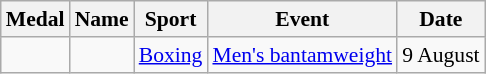<table class="wikitable sortable" style="font-size:90%">
<tr>
<th>Medal</th>
<th>Name</th>
<th>Sport</th>
<th>Event</th>
<th>Date</th>
</tr>
<tr>
<td></td>
<td></td>
<td><a href='#'>Boxing</a></td>
<td><a href='#'>Men's bantamweight</a></td>
<td>9 August</td>
</tr>
</table>
